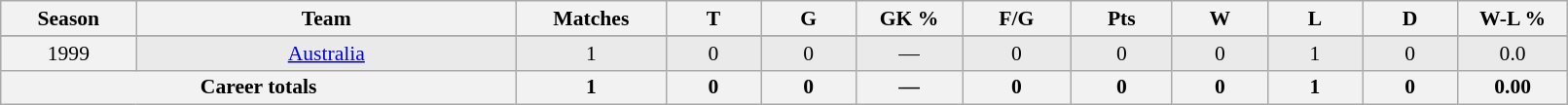<table class="wikitable sortable"  style="font-size:90%; text-align:center; width:85%;">
<tr>
<th width=2%>Season</th>
<th width=8%>Team</th>
<th width=2%>Matches</th>
<th width=2%>T</th>
<th width=2%>G</th>
<th width=2%>GK %</th>
<th width=2%>F/G</th>
<th width=2%>Pts</th>
<th width=2%>W</th>
<th width=2%>L</th>
<th width=2%>D</th>
<th width=2%>W-L %</th>
</tr>
<tr>
</tr>
<tr style="background-color: #EAEAEA">
<th scope="row" style="text-align:center; font-weight:normal">1999</th>
<td style="text-align:center;"><a href='#'>Australia</a></td>
<td>1</td>
<td>0</td>
<td>0</td>
<td>—</td>
<td>0</td>
<td>0</td>
<td>0</td>
<td>1</td>
<td>0</td>
<td>0.0</td>
</tr>
<tr class="sortbottom">
<th colspan=2>Career totals</th>
<th>1</th>
<th>0</th>
<th>0</th>
<th>—</th>
<th>0</th>
<th>0</th>
<th>0</th>
<th>1</th>
<th>0</th>
<th>0.00</th>
</tr>
</table>
